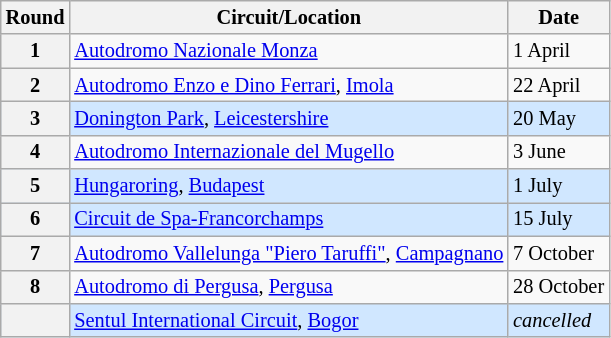<table class="wikitable" style="font-size: 85%">
<tr>
<th>Round</th>
<th>Circuit/Location</th>
<th>Date</th>
</tr>
<tr>
<th>1</th>
<td> <a href='#'>Autodromo Nazionale Monza</a></td>
<td>1 April</td>
</tr>
<tr>
<th>2</th>
<td> <a href='#'>Autodromo Enzo e Dino Ferrari</a>, <a href='#'>Imola</a></td>
<td>22 April</td>
</tr>
<tr style="background:#D0E7FF;">
<th>3</th>
<td> <a href='#'>Donington Park</a>, <a href='#'>Leicestershire</a></td>
<td>20 May</td>
</tr>
<tr>
<th>4</th>
<td> <a href='#'>Autodromo Internazionale del Mugello</a></td>
<td>3 June</td>
</tr>
<tr style="background:#D0E7FF;">
<th>5</th>
<td> <a href='#'>Hungaroring</a>, <a href='#'>Budapest</a></td>
<td>1 July</td>
</tr>
<tr style="background:#D0E7FF;">
<th>6</th>
<td> <a href='#'>Circuit de Spa-Francorchamps</a></td>
<td>15 July</td>
</tr>
<tr>
<th>7</th>
<td> <a href='#'>Autodromo Vallelunga "Piero Taruffi"</a>, <a href='#'>Campagnano</a></td>
<td>7 October</td>
</tr>
<tr>
<th>8</th>
<td> <a href='#'>Autodromo di Pergusa</a>, <a href='#'>Pergusa</a></td>
<td>28 October</td>
</tr>
<tr style="background:#D0E7FF;">
<th></th>
<td> <a href='#'>Sentul International Circuit</a>, <a href='#'>Bogor</a></td>
<td><em>cancelled</em></td>
</tr>
</table>
